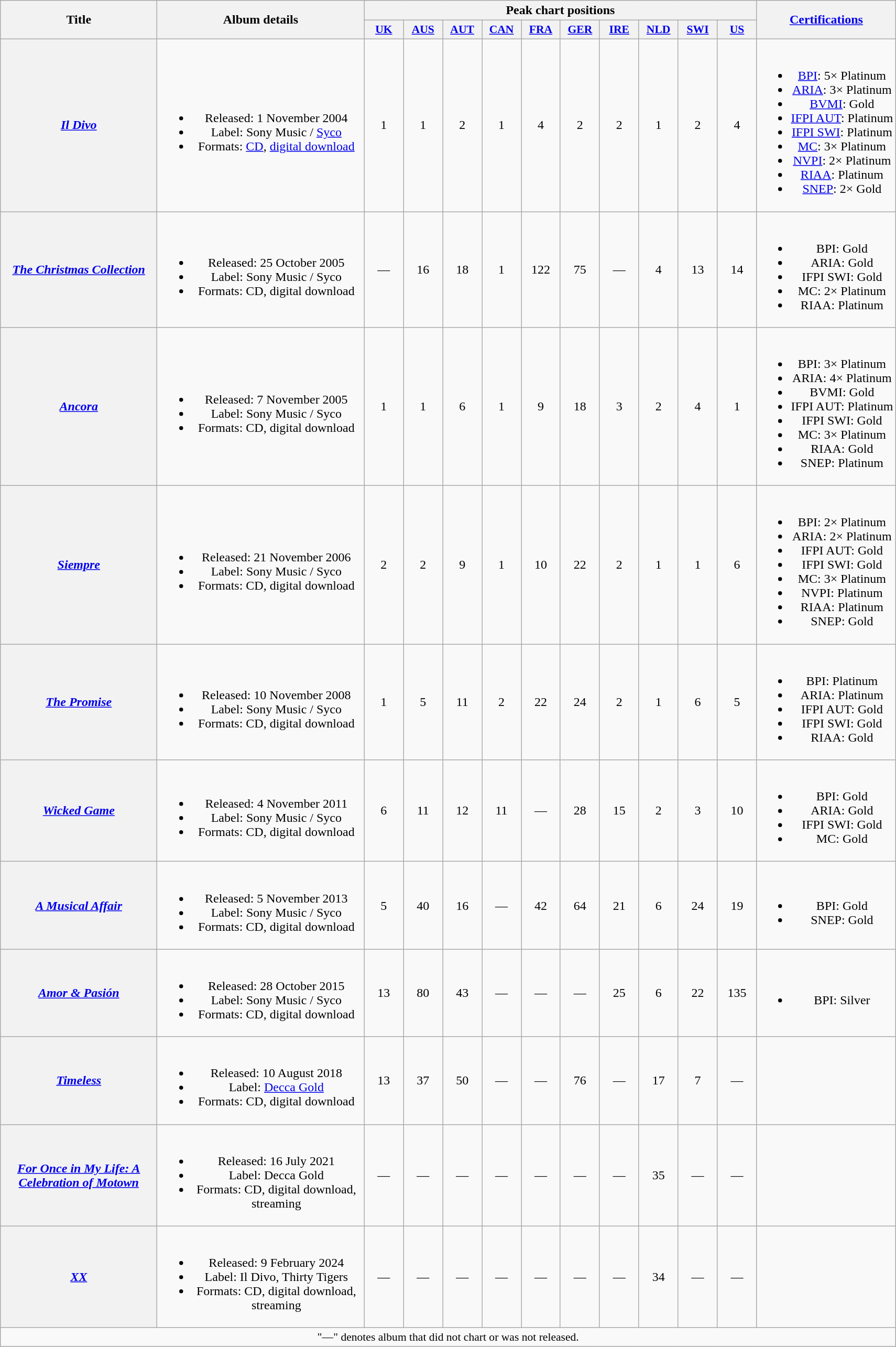<table class="wikitable plainrowheaders" style="text-align:center;" border="1">
<tr>
<th scope="col" rowspan="2" style="width:12em;">Title</th>
<th scope="col" rowspan="2" style="width:16em;">Album details</th>
<th scope="col" colspan="10">Peak chart positions</th>
<th scope="col" rowspan="2"><a href='#'>Certifications</a></th>
</tr>
<tr>
<th scope="col" style="width:3em;font-size:90%;"><a href='#'>UK</a><br></th>
<th scope="col" style="width:3em;font-size:90%;"><a href='#'>AUS</a><br></th>
<th scope="col" style="width:3em;font-size:90%;"><a href='#'>AUT</a><br></th>
<th scope="col" style="width:3em;font-size:90%;"><a href='#'>CAN</a><br></th>
<th scope="col" style="width:3em;font-size:90%;"><a href='#'>FRA</a><br></th>
<th scope="col" style="width:3em;font-size:90%;"><a href='#'>GER</a><br></th>
<th scope="col" style="width:3em;font-size:90%;"><a href='#'>IRE</a><br></th>
<th scope="col" style="width:3em;font-size:90%;"><a href='#'>NLD</a><br></th>
<th scope="col" style="width:3em;font-size:90%;"><a href='#'>SWI</a><br></th>
<th scope="col" style="width:3em;font-size:90%;"><a href='#'>US</a><br></th>
</tr>
<tr>
<th scope="row"><em><a href='#'>Il Divo</a></em></th>
<td><br><ul><li>Released: 1 November 2004</li><li>Label: Sony Music / <a href='#'>Syco</a></li><li>Formats: <a href='#'>CD</a>, <a href='#'>digital download</a></li></ul></td>
<td>1</td>
<td>1</td>
<td>2</td>
<td>1</td>
<td>4</td>
<td>2</td>
<td>2</td>
<td>1</td>
<td>2</td>
<td>4</td>
<td><br><ul><li><a href='#'>BPI</a>: 5× Platinum</li><li><a href='#'>ARIA</a>: 3× Platinum</li><li><a href='#'>BVMI</a>: Gold</li><li><a href='#'>IFPI AUT</a>: Platinum</li><li><a href='#'>IFPI SWI</a>: Platinum</li><li><a href='#'>MC</a>: 3× Platinum</li><li><a href='#'>NVPI</a>: 2× Platinum</li><li><a href='#'>RIAA</a>: Platinum</li><li><a href='#'>SNEP</a>: 2× Gold</li></ul></td>
</tr>
<tr>
<th scope="row"><em><a href='#'>The Christmas Collection</a></em></th>
<td><br><ul><li>Released: 25 October 2005</li><li>Label: Sony Music / Syco</li><li>Formats: CD, digital download</li></ul></td>
<td>—</td>
<td>16</td>
<td>18</td>
<td>1</td>
<td>122</td>
<td>75</td>
<td>—</td>
<td>4</td>
<td>13</td>
<td>14</td>
<td><br><ul><li>BPI: Gold</li><li>ARIA: Gold</li><li>IFPI SWI: Gold</li><li>MC: 2× Platinum</li><li>RIAA: Platinum</li></ul></td>
</tr>
<tr>
<th scope="row"><em><a href='#'>Ancora</a></em></th>
<td><br><ul><li>Released: 7 November 2005</li><li>Label: Sony Music / Syco</li><li>Formats: CD, digital download</li></ul></td>
<td>1</td>
<td>1</td>
<td>6</td>
<td>1</td>
<td>9</td>
<td>18</td>
<td>3</td>
<td>2</td>
<td>4</td>
<td>1</td>
<td><br><ul><li>BPI: 3× Platinum</li><li>ARIA: 4× Platinum</li><li>BVMI: Gold</li><li>IFPI AUT: Platinum</li><li>IFPI SWI: Gold</li><li>MC: 3× Platinum</li><li>RIAA: Gold</li><li>SNEP: Platinum</li></ul></td>
</tr>
<tr>
<th scope="row"><em><a href='#'>Siempre</a></em></th>
<td><br><ul><li>Released: 21 November 2006</li><li>Label: Sony Music / Syco</li><li>Formats: CD, digital download</li></ul></td>
<td>2</td>
<td>2</td>
<td>9</td>
<td>1</td>
<td>10</td>
<td>22</td>
<td>2</td>
<td>1</td>
<td>1</td>
<td>6</td>
<td><br><ul><li>BPI: 2× Platinum</li><li>ARIA: 2× Platinum</li><li>IFPI AUT: Gold</li><li>IFPI SWI: Gold</li><li>MC: 3× Platinum</li><li>NVPI: Platinum</li><li>RIAA: Platinum</li><li>SNEP: Gold</li></ul></td>
</tr>
<tr>
<th scope="row"><em><a href='#'>The Promise</a></em></th>
<td><br><ul><li>Released: 10 November 2008</li><li>Label: Sony Music / Syco</li><li>Formats: CD, digital download</li></ul></td>
<td>1</td>
<td>5</td>
<td>11</td>
<td>2</td>
<td>22</td>
<td>24</td>
<td>2</td>
<td>1</td>
<td>6</td>
<td>5</td>
<td><br><ul><li>BPI: Platinum</li><li>ARIA: Platinum</li><li>IFPI AUT: Gold</li><li>IFPI SWI: Gold</li><li>RIAA: Gold</li></ul></td>
</tr>
<tr>
<th scope="row"><em><a href='#'>Wicked Game</a></em></th>
<td><br><ul><li>Released: 4 November 2011</li><li>Label: Sony Music / Syco</li><li>Formats: CD, digital download</li></ul></td>
<td>6</td>
<td>11</td>
<td>12</td>
<td>11</td>
<td>—</td>
<td>28</td>
<td>15</td>
<td>2</td>
<td>3</td>
<td>10</td>
<td><br><ul><li>BPI: Gold</li><li>ARIA: Gold</li><li>IFPI SWI: Gold</li><li>MC: Gold</li></ul></td>
</tr>
<tr>
<th scope="row"><em><a href='#'>A Musical Affair</a></em></th>
<td><br><ul><li>Released: 5 November 2013</li><li>Label: Sony Music / Syco</li><li>Formats: CD, digital download</li></ul></td>
<td>5</td>
<td>40</td>
<td>16</td>
<td>—</td>
<td>42</td>
<td>64</td>
<td>21</td>
<td>6</td>
<td>24</td>
<td>19</td>
<td><br><ul><li>BPI: Gold</li><li>SNEP: Gold</li></ul></td>
</tr>
<tr>
<th scope="row"><em><a href='#'>Amor & Pasión</a></em></th>
<td><br><ul><li>Released: 28 October 2015</li><li>Label: Sony Music / Syco</li><li>Formats: CD, digital download</li></ul></td>
<td>13</td>
<td>80</td>
<td>43</td>
<td>—</td>
<td>—</td>
<td>—</td>
<td>25</td>
<td>6</td>
<td>22</td>
<td>135</td>
<td><br><ul><li>BPI: Silver</li></ul></td>
</tr>
<tr>
<th scope="row"><em><a href='#'>Timeless</a></em></th>
<td><br><ul><li>Released: 10 August 2018</li><li>Label: <a href='#'>Decca Gold</a></li><li>Formats: CD, digital download</li></ul></td>
<td>13</td>
<td>37</td>
<td>50</td>
<td>—</td>
<td>—</td>
<td>76</td>
<td>—</td>
<td>17</td>
<td>7</td>
<td>—</td>
<td></td>
</tr>
<tr>
<th scope="row"><em><a href='#'>For Once in My Life: A Celebration of Motown</a></em></th>
<td><br><ul><li>Released: 16 July 2021</li><li>Label: Decca Gold</li><li>Formats: CD, digital download, streaming</li></ul></td>
<td>—</td>
<td>—</td>
<td>—</td>
<td>—</td>
<td>—</td>
<td>—</td>
<td>—</td>
<td>35</td>
<td>—</td>
<td>—</td>
<td></td>
</tr>
<tr>
<th scope="row"><em><a href='#'>XX</a></em></th>
<td><br><ul><li>Released: 9 February 2024</li><li>Label: Il Divo, Thirty Tigers</li><li>Formats: CD, digital download, streaming</li></ul></td>
<td>—</td>
<td>—</td>
<td>—</td>
<td>—</td>
<td>—</td>
<td>—</td>
<td>—</td>
<td>34</td>
<td>—</td>
<td>—</td>
<td></td>
</tr>
<tr>
<td align="center" colspan="14" style="font-size:90%">"—" denotes album that did not chart or was not released.</td>
</tr>
</table>
